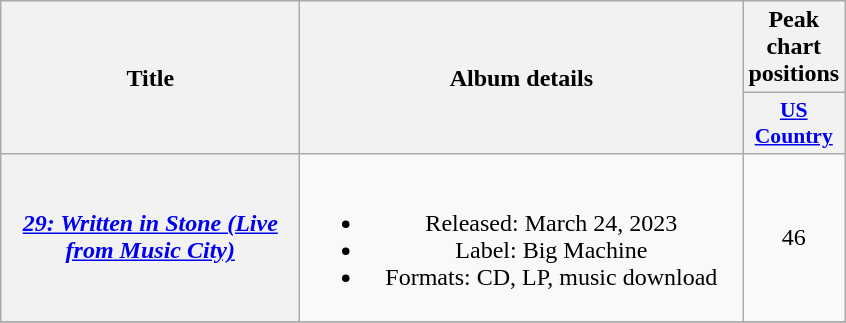<table class="wikitable plainrowheaders" style="text-align:center;" border="1">
<tr>
<th scope="col" rowspan="2" style="width:12em;">Title</th>
<th scope="col" rowspan="2" style="width:18em;">Album details</th>
<th scope="col" colspan="1">Peak<br>chart<br>positions</th>
</tr>
<tr>
<th scope="col" style="width:3em;font-size:90%;"><a href='#'>US<br>Country</a><br></th>
</tr>
<tr>
<th scope="row"><em><a href='#'>29: Written in Stone (Live from Music City)</a></em></th>
<td><br><ul><li>Released: March 24, 2023</li><li>Label: Big Machine</li><li>Formats: CD, LP, music download</li></ul></td>
<td>46</td>
</tr>
<tr>
</tr>
</table>
